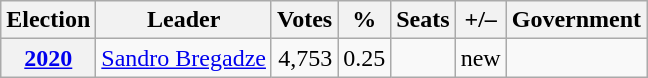<table class="wikitable" style="text-align: right;">
<tr>
<th>Election</th>
<th>Leader</th>
<th>Votes</th>
<th>%</th>
<th>Seats</th>
<th>+/–</th>
<th>Government</th>
</tr>
<tr>
<th><a href='#'>2020</a></th>
<td align="left"><a href='#'>Sandro Bregadze</a></td>
<td>4,753</td>
<td>0.25</td>
<td></td>
<td>new</td>
<td></td>
</tr>
</table>
